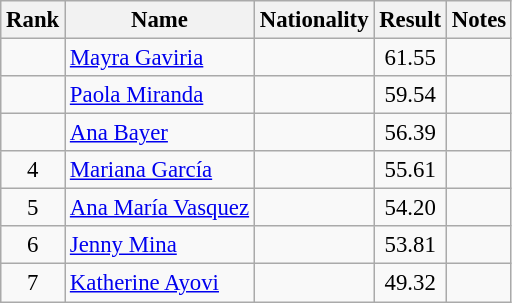<table class="wikitable sortable" style="text-align:center;font-size:95%">
<tr>
<th>Rank</th>
<th>Name</th>
<th>Nationality</th>
<th>Result</th>
<th>Notes</th>
</tr>
<tr>
<td></td>
<td align=left><a href='#'>Mayra Gaviria</a></td>
<td align=left></td>
<td>61.55</td>
<td></td>
</tr>
<tr>
<td></td>
<td align=left><a href='#'>Paola Miranda</a></td>
<td align=left></td>
<td>59.54</td>
<td></td>
</tr>
<tr>
<td></td>
<td align=left><a href='#'>Ana Bayer</a></td>
<td align=left></td>
<td>56.39</td>
<td></td>
</tr>
<tr>
<td>4</td>
<td align=left><a href='#'>Mariana García</a></td>
<td align=left></td>
<td>55.61</td>
<td></td>
</tr>
<tr>
<td>5</td>
<td align=left><a href='#'>Ana María Vasquez</a></td>
<td align=left></td>
<td>54.20</td>
<td></td>
</tr>
<tr>
<td>6</td>
<td align=left><a href='#'>Jenny Mina</a></td>
<td align=left></td>
<td>53.81</td>
<td></td>
</tr>
<tr>
<td>7</td>
<td align=left><a href='#'>Katherine Ayovi</a></td>
<td align=left></td>
<td>49.32</td>
<td></td>
</tr>
</table>
